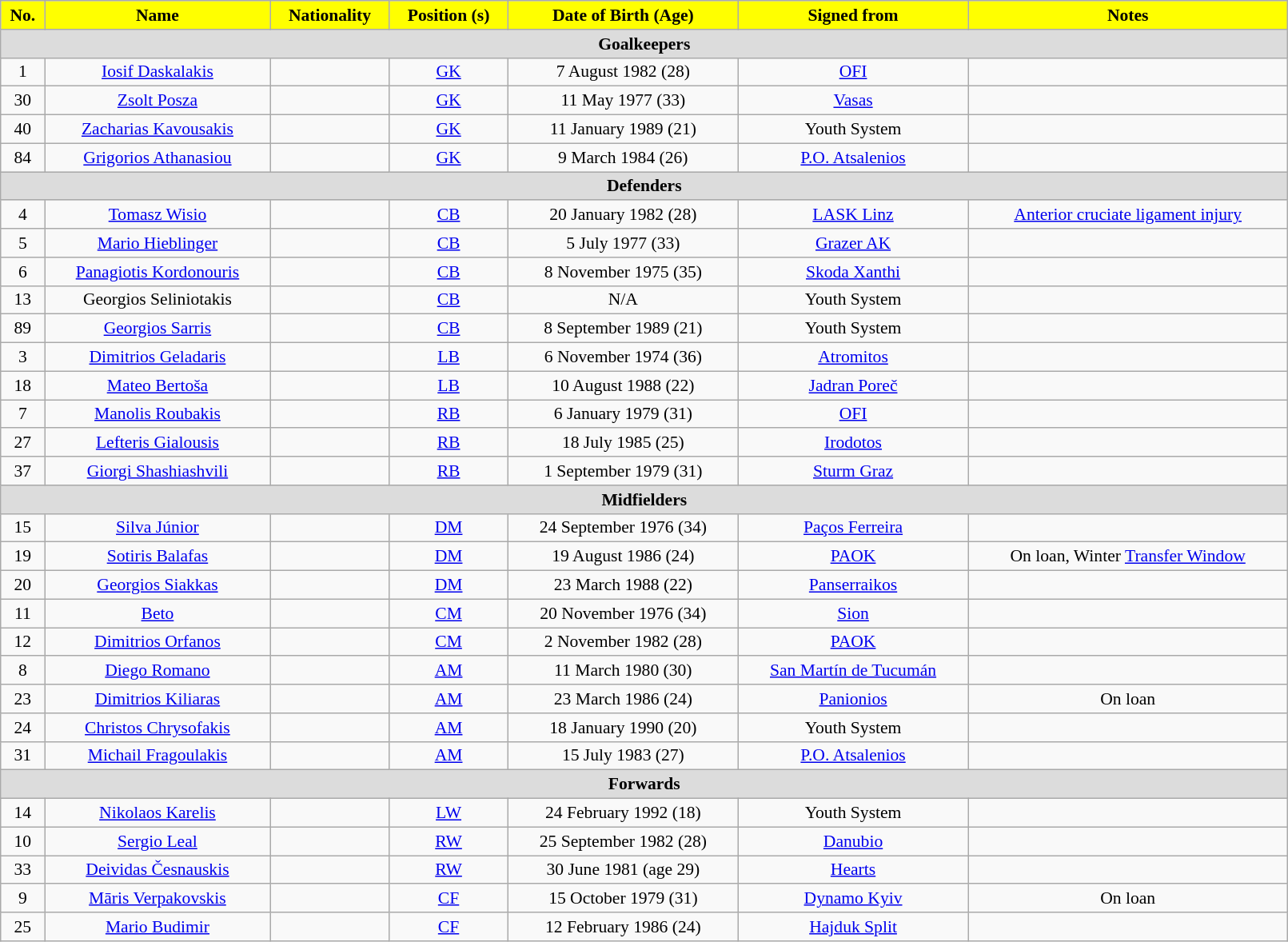<table class="wikitable" style="text-align:center; font-size:90%; width:85%;">
<tr>
<th style="background:yellow; color:black; text-align:center;">No.</th>
<th style="background:yellow; color:black; text-align:center;">Name</th>
<th style="background:yellow; color:black; text-align:center;">Nationality</th>
<th style="background:yellow; color:black; text-align:center;">Position (s)</th>
<th style="background:yellow; color:black; text-align:center;">Date of Birth (Age)</th>
<th style="background:yellow; color:black; text-align:center;">Signed from</th>
<th style="background:yellow; color:black; text-align:center;">Notes</th>
</tr>
<tr>
<th colspan="7" style="background:#dcdcdc; text-align:center;">Goalkeepers</th>
</tr>
<tr>
<td>1</td>
<td><a href='#'>Iosif Daskalakis</a></td>
<td></td>
<td><a href='#'>GK</a></td>
<td>7 August 1982 (28)</td>
<td> <a href='#'>OFI</a></td>
<td></td>
</tr>
<tr>
<td>30</td>
<td><a href='#'>Zsolt Posza</a></td>
<td></td>
<td><a href='#'>GK</a></td>
<td>11 May 1977 (33)</td>
<td> <a href='#'>Vasas</a></td>
<td></td>
</tr>
<tr>
<td>40</td>
<td><a href='#'>Zacharias Kavousakis</a></td>
<td></td>
<td><a href='#'>GK</a></td>
<td>11 January 1989 (21)</td>
<td>Youth System</td>
<td></td>
</tr>
<tr>
<td>84</td>
<td><a href='#'>Grigorios Athanasiou</a></td>
<td></td>
<td><a href='#'>GK</a></td>
<td>9 March 1984 (26)</td>
<td> <a href='#'>P.O. Atsalenios</a></td>
<td></td>
</tr>
<tr>
<th colspan="7" style="background:#dcdcdc; text-align:center;">Defenders</th>
</tr>
<tr>
<td>4</td>
<td><a href='#'>Tomasz Wisio</a></td>
<td></td>
<td><a href='#'>CB</a></td>
<td>20 January 1982 (28)</td>
<td> <a href='#'>LASK Linz</a></td>
<td><a href='#'>Anterior cruciate ligament injury</a> </td>
</tr>
<tr>
<td>5</td>
<td><a href='#'>Mario Hieblinger</a></td>
<td></td>
<td><a href='#'>CB</a></td>
<td>5 July 1977 (33)</td>
<td> <a href='#'>Grazer AK</a></td>
<td></td>
</tr>
<tr>
<td>6</td>
<td><a href='#'>Panagiotis Kordonouris</a></td>
<td></td>
<td><a href='#'>CB</a></td>
<td>8 November 1975 (35)</td>
<td> <a href='#'>Skoda Xanthi</a></td>
<td></td>
</tr>
<tr>
<td>13</td>
<td>Georgios Seliniotakis</td>
<td></td>
<td><a href='#'>CB</a></td>
<td>N/A</td>
<td>Youth System</td>
<td></td>
</tr>
<tr>
<td>89</td>
<td><a href='#'>Georgios Sarris</a></td>
<td></td>
<td><a href='#'>CB</a></td>
<td>8 September 1989 (21)</td>
<td>Youth System</td>
<td></td>
</tr>
<tr>
<td>3</td>
<td><a href='#'>Dimitrios Geladaris</a></td>
<td></td>
<td><a href='#'>LB</a></td>
<td>6 November 1974 (36)</td>
<td> <a href='#'>Atromitos</a></td>
<td></td>
</tr>
<tr>
<td>18</td>
<td><a href='#'>Mateo Bertoša</a></td>
<td></td>
<td><a href='#'>LB</a></td>
<td>10 August 1988 (22)</td>
<td> <a href='#'>Jadran Poreč</a></td>
<td></td>
</tr>
<tr>
<td>7</td>
<td><a href='#'>Manolis Roubakis</a></td>
<td></td>
<td><a href='#'>RB</a></td>
<td>6 January 1979 (31)</td>
<td> <a href='#'>OFI</a></td>
<td></td>
</tr>
<tr>
<td>27</td>
<td><a href='#'>Lefteris Gialousis</a></td>
<td></td>
<td><a href='#'>RB</a></td>
<td>18 July 1985 (25)</td>
<td> <a href='#'>Irodotos</a></td>
<td></td>
</tr>
<tr>
<td>37</td>
<td><a href='#'>Giorgi Shashiashvili</a></td>
<td></td>
<td><a href='#'>RB</a></td>
<td>1 September 1979 (31)</td>
<td> <a href='#'>Sturm Graz</a></td>
<td></td>
</tr>
<tr>
<th colspan="7" style="background:#dcdcdc; text-align:center;">Midfielders</th>
</tr>
<tr>
<td>15</td>
<td><a href='#'>Silva Júnior</a></td>
<td></td>
<td><a href='#'>DM</a></td>
<td>24 September 1976 (34)</td>
<td> <a href='#'>Paços Ferreira</a></td>
<td></td>
</tr>
<tr>
<td>19</td>
<td><a href='#'>Sotiris Balafas</a></td>
<td></td>
<td><a href='#'>DM</a></td>
<td>19 August 1986 (24)</td>
<td> <a href='#'>PAOK</a></td>
<td>On loan,  Winter <a href='#'>Transfer Window</a></td>
</tr>
<tr>
<td>20</td>
<td><a href='#'>Georgios Siakkas</a></td>
<td></td>
<td><a href='#'>DM</a></td>
<td>23 March 1988 (22)</td>
<td> <a href='#'>Panserraikos</a></td>
<td></td>
</tr>
<tr>
<td>11</td>
<td><a href='#'>Beto</a></td>
<td> </td>
<td><a href='#'>CM</a></td>
<td>20 November 1976 (34)</td>
<td> <a href='#'>Sion</a></td>
<td></td>
</tr>
<tr>
<td>12</td>
<td><a href='#'>Dimitrios Orfanos</a></td>
<td></td>
<td><a href='#'>CM</a></td>
<td>2 November 1982 (28)</td>
<td> <a href='#'>PAOK</a></td>
<td></td>
</tr>
<tr>
<td>8</td>
<td><a href='#'>Diego Romano</a></td>
<td></td>
<td><a href='#'>AM</a></td>
<td>11 March 1980 (30)</td>
<td> <a href='#'>San Martín de Tucumán</a></td>
<td></td>
</tr>
<tr>
<td>23</td>
<td><a href='#'>Dimitrios Kiliaras</a></td>
<td></td>
<td><a href='#'>AM</a></td>
<td>23 March 1986 (24)</td>
<td> <a href='#'>Panionios</a></td>
<td>On loan</td>
</tr>
<tr>
<td>24</td>
<td><a href='#'>Christos Chrysofakis</a></td>
<td></td>
<td><a href='#'>AM</a></td>
<td>18 January 1990 (20)</td>
<td>Youth System</td>
<td></td>
</tr>
<tr>
<td>31</td>
<td><a href='#'>Michail Fragoulakis</a></td>
<td></td>
<td><a href='#'>AM</a></td>
<td>15 July 1983 (27)</td>
<td> <a href='#'>P.O. Atsalenios</a></td>
<td></td>
</tr>
<tr>
<th colspan="7" style="background:#dcdcdc; text-align:center;">Forwards</th>
</tr>
<tr>
<td>14</td>
<td><a href='#'>Nikolaos Karelis</a></td>
<td></td>
<td><a href='#'>LW</a></td>
<td>24 February 1992 (18)</td>
<td>Youth System</td>
<td></td>
</tr>
<tr>
<td>10</td>
<td><a href='#'>Sergio Leal</a></td>
<td></td>
<td><a href='#'>RW</a></td>
<td>25 September 1982 (28)</td>
<td> <a href='#'>Danubio</a></td>
<td></td>
</tr>
<tr>
<td>33</td>
<td><a href='#'>Deividas Česnauskis</a></td>
<td></td>
<td><a href='#'>RW</a></td>
<td>30 June 1981 (age 29)</td>
<td> <a href='#'>Hearts</a></td>
<td></td>
</tr>
<tr>
<td>9</td>
<td><a href='#'>Māris Verpakovskis</a></td>
<td></td>
<td><a href='#'>CF</a></td>
<td>15 October 1979 (31)</td>
<td> <a href='#'>Dynamo Kyiv</a></td>
<td>On loan</td>
</tr>
<tr>
<td>25</td>
<td><a href='#'>Mario Budimir</a></td>
<td></td>
<td><a href='#'>CF</a></td>
<td>12 February 1986 (24)</td>
<td> <a href='#'>Hajduk Split</a></td>
<td></td>
</tr>
</table>
